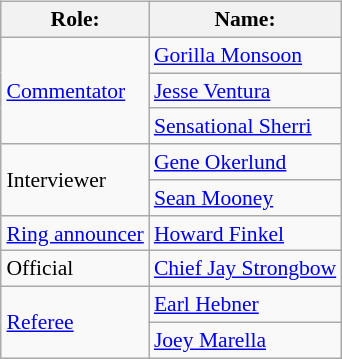<table class=wikitable style="font-size:90%; margin: 0.5em 0 0.5em 1em; float: right; clear: left;">
<tr>
<th>Role:</th>
<th>Name:</th>
</tr>
<tr>
<td rowspan=3><a href='#'>Commentator</a></td>
<td><a href='#'>Gorilla Monsoon</a></td>
</tr>
<tr>
<td><a href='#'>Jesse Ventura</a></td>
</tr>
<tr>
<td><a href='#'>Sensational Sherri</a><br></td>
</tr>
<tr>
<td rowspan=2>Interviewer</td>
<td><a href='#'>Gene Okerlund</a></td>
</tr>
<tr>
<td><a href='#'>Sean Mooney</a></td>
</tr>
<tr>
<td rowspan=1><a href='#'>Ring announcer</a></td>
<td><a href='#'>Howard Finkel</a></td>
</tr>
<tr>
<td rowspan=1>Official</td>
<td><a href='#'>Chief Jay Strongbow</a></td>
</tr>
<tr>
<td rowspan=2><a href='#'>Referee</a></td>
<td><a href='#'>Earl Hebner</a></td>
</tr>
<tr>
<td><a href='#'>Joey Marella</a></td>
</tr>
</table>
